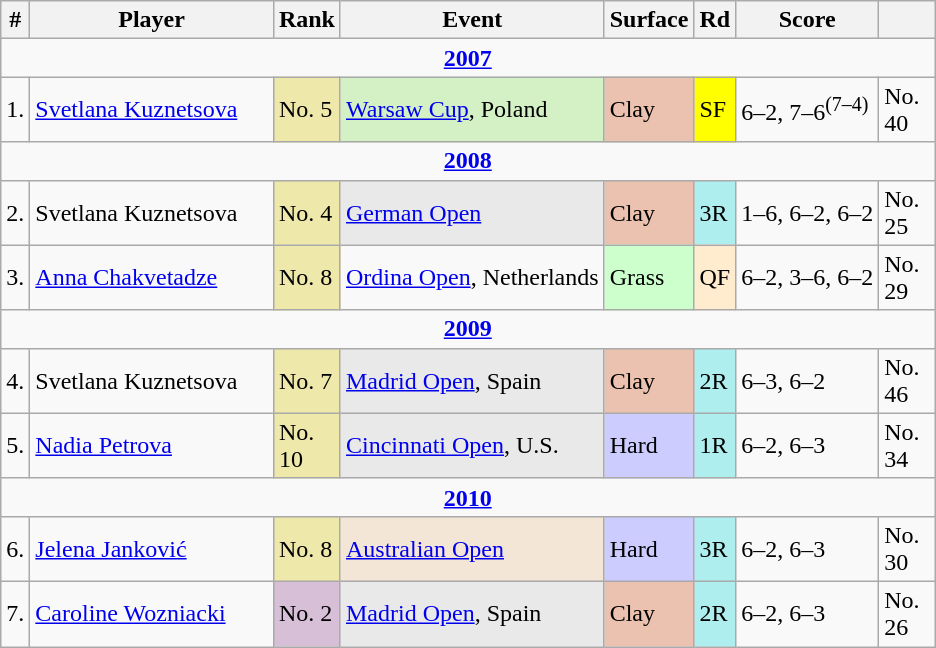<table class="wikitable sortable">
<tr>
<th>#</th>
<th width=155>Player</th>
<th width=30>Rank</th>
<th>Event</th>
<th>Surface</th>
<th>Rd</th>
<th>Score</th>
<th width=30></th>
</tr>
<tr>
<td colspan=8 style=text-align:center><strong><a href='#'>2007</a></strong></td>
</tr>
<tr>
<td>1.</td>
<td> <a href='#'>Svetlana Kuznetsova</a></td>
<td bgcolor=EEE8AA>No. 5</td>
<td bgcolor=d4f1c5><a href='#'>Warsaw Cup</a>, Poland</td>
<td bgcolor=EBC2AF>Clay</td>
<td bgcolor=yellow>SF</td>
<td>6–2, 7–6<sup>(7–4)</sup></td>
<td>No. 40</td>
</tr>
<tr>
<td colspan=8 style=text-align:center><strong><a href='#'>2008</a></strong></td>
</tr>
<tr>
<td>2.</td>
<td> Svetlana Kuznetsova</td>
<td bgcolor=EEE8AA>No. 4</td>
<td bgcolor=e9e9e9><a href='#'>German Open</a></td>
<td bgcolor=EBC2AF>Clay</td>
<td bgcolor=afeeee>3R</td>
<td>1–6, 6–2, 6–2</td>
<td>No. 25</td>
</tr>
<tr>
<td>3.</td>
<td> <a href='#'>Anna Chakvetadze</a></td>
<td bgcolor=EEE8AA>No. 8</td>
<td><a href='#'>Ordina Open</a>, Netherlands</td>
<td bgcolor=CCFFCC>Grass</td>
<td bgcolor=ffebcd>QF</td>
<td>6–2, 3–6, 6–2</td>
<td>No. 29</td>
</tr>
<tr>
<td colspan=8 style=text-align:center><strong><a href='#'>2009</a></strong></td>
</tr>
<tr>
<td>4.</td>
<td> Svetlana Kuznetsova</td>
<td bgcolor=EEE8AA>No. 7</td>
<td bgcolor=e9e9e9><a href='#'>Madrid Open</a>, Spain</td>
<td bgcolor=EBC2AF>Clay</td>
<td bgcolor=afeeee>2R</td>
<td>6–3, 6–2</td>
<td>No. 46</td>
</tr>
<tr>
<td>5.</td>
<td> <a href='#'>Nadia Petrova</a></td>
<td bgcolor=eee8aa>No. 10</td>
<td bgcolor=e9e9e9><a href='#'>Cincinnati Open</a>, U.S.</td>
<td bgcolor=ccccff>Hard</td>
<td bgcolor=afeeee>1R</td>
<td>6–2, 6–3</td>
<td>No. 34</td>
</tr>
<tr>
<td colspan=8 style=text-align:center><strong><a href='#'>2010</a></strong></td>
</tr>
<tr>
<td>6.</td>
<td> <a href='#'>Jelena Janković</a></td>
<td bgcolor=EEE8AA>No. 8</td>
<td bgcolor=#F3E6D7><a href='#'>Australian Open</a></td>
<td bgcolor=CCCCFF>Hard</td>
<td bgcolor=afeeee>3R</td>
<td>6–2, 6–3</td>
<td>No. 30</td>
</tr>
<tr>
<td>7.</td>
<td> <a href='#'>Caroline Wozniacki</a></td>
<td bgcolor=thistle>No. 2</td>
<td bgcolor=e9e9e9><a href='#'>Madrid Open</a>, Spain</td>
<td bgcolor=EBC2AF>Clay</td>
<td bgcolor=afeeee>2R</td>
<td>6–2, 6–3</td>
<td>No. 26</td>
</tr>
</table>
